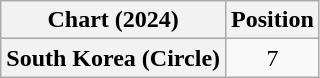<table class="wikitable plainrowheaders" style="text-align:center">
<tr>
<th scope="col">Chart (2024)</th>
<th scope="col">Position</th>
</tr>
<tr>
<th scope="row">South Korea (Circle)</th>
<td>7</td>
</tr>
</table>
